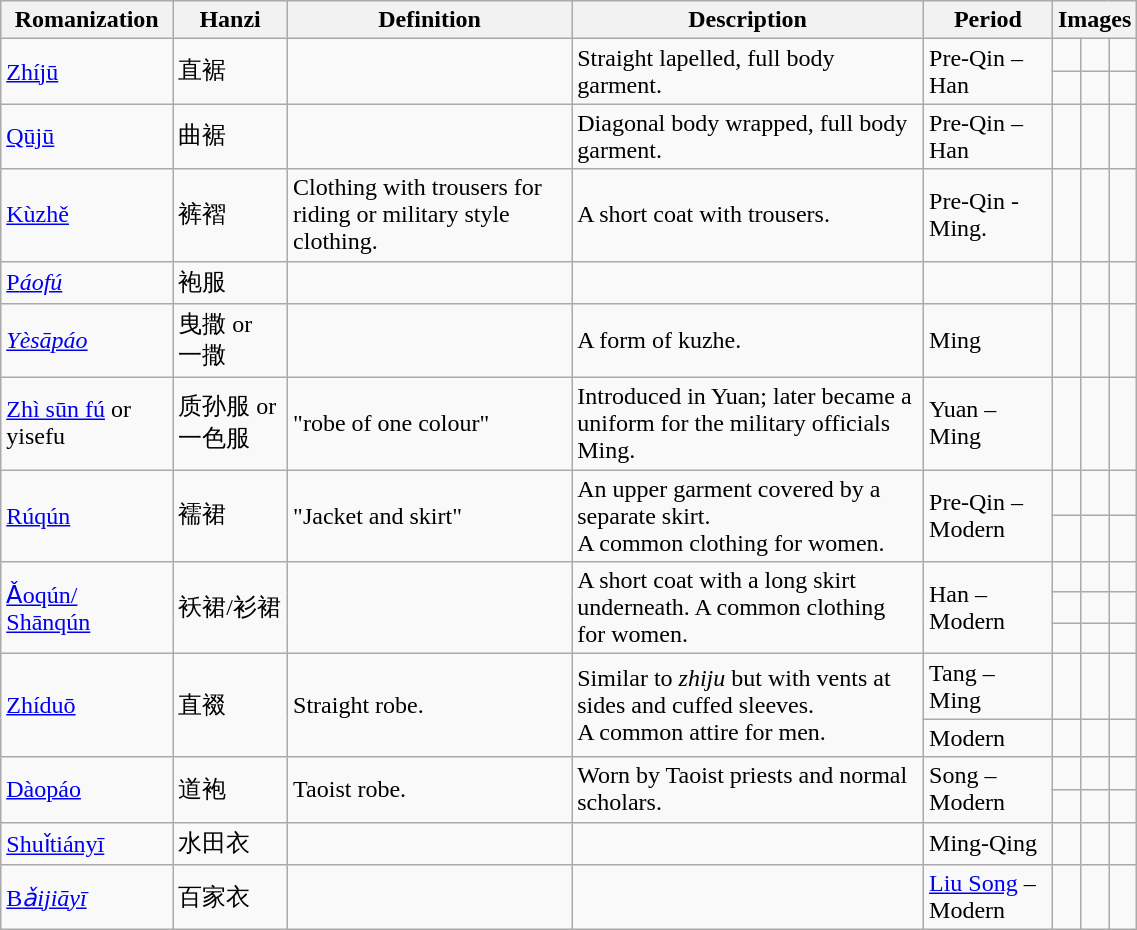<table class="wikitable sortable mw-collapsible" style="width:60%;">
<tr>
<th>Romanization</th>
<th>Hanzi</th>
<th>Definition</th>
<th>Description</th>
<th>Period</th>
<th colspan="3">Images</th>
</tr>
<tr>
<td rowspan="2"><a href='#'>Zhíjū</a></td>
<td rowspan="2">直裾</td>
<td rowspan="2"></td>
<td rowspan="2">Straight lapelled, full body garment.</td>
<td rowspan="2">Pre-Qin – Han</td>
<td></td>
<td></td>
<td></td>
</tr>
<tr>
<td></td>
<td></td>
<td></td>
</tr>
<tr>
<td><a href='#'>Qūjū</a></td>
<td>曲裾</td>
<td></td>
<td>Diagonal body wrapped, full body garment.</td>
<td>Pre-Qin – Han</td>
<td></td>
<td></td>
<td></td>
</tr>
<tr>
<td><a href='#'>Kùzhě</a></td>
<td>裤褶</td>
<td>Clothing with trousers for riding or military style clothing.</td>
<td>A short coat with trousers.</td>
<td>Pre-Qin - Ming.</td>
<td></td>
<td></td>
<td></td>
</tr>
<tr>
<td><a href='#'>P<em>áofú</em></a></td>
<td>袍服</td>
<td></td>
<td></td>
<td></td>
<td></td>
<td></td>
<td></td>
</tr>
<tr>
<td><a href='#'><em>Yèsāpáo</em></a></td>
<td>曳撒 or<br>一撒</td>
<td></td>
<td>A form of kuzhe.</td>
<td>Ming</td>
<td></td>
<td></td>
<td></td>
</tr>
<tr>
<td><a href='#'>Zhì sūn fú</a> or yisefu</td>
<td>质孙服 or 一色服</td>
<td>"robe of one colour"</td>
<td>Introduced in Yuan; later became a uniform for the military officials Ming.</td>
<td>Yuan – Ming</td>
<td></td>
<td></td>
<td></td>
</tr>
<tr>
<td rowspan="2"><a href='#'>Rúqún</a></td>
<td rowspan="2">襦裙</td>
<td rowspan="2">"Jacket and skirt"</td>
<td rowspan="2">An upper garment covered by a separate skirt.<br>A common clothing for women.</td>
<td rowspan="2">Pre-Qin – Modern</td>
<td></td>
<td></td>
<td></td>
</tr>
<tr>
<td></td>
<td></td>
<td></td>
</tr>
<tr>
<td rowspan="3"><a href='#'>Ǎoqún/</a><br><a href='#'>Shānqún</a></td>
<td rowspan="3">袄裙/衫裙</td>
<td rowspan="3"></td>
<td rowspan="3">A short coat with a long skirt underneath. A common clothing for women.</td>
<td rowspan="3">Han – Modern</td>
<td></td>
<td></td>
<td></td>
</tr>
<tr>
<td></td>
<td></td>
<td></td>
</tr>
<tr>
<td></td>
<td></td>
<td></td>
</tr>
<tr>
<td rowspan="2"><a href='#'>Zhíduō</a></td>
<td rowspan="2">直裰</td>
<td rowspan="2">Straight robe.</td>
<td rowspan="2">Similar to <em>zhiju</em> but with vents at sides and cuffed sleeves.<br>A common attire for men.</td>
<td>Tang – Ming</td>
<td></td>
<td></td>
<td></td>
</tr>
<tr>
<td>Modern</td>
<td></td>
<td></td>
<td></td>
</tr>
<tr>
<td rowspan="2"><a href='#'>Dàopáo</a></td>
<td rowspan="2">道袍</td>
<td rowspan="2">Taoist robe.</td>
<td rowspan="2">Worn by Taoist priests and normal scholars.</td>
<td rowspan="2">Song – Modern</td>
<td></td>
<td></td>
<td></td>
</tr>
<tr>
<td></td>
<td></td>
<td></td>
</tr>
<tr>
<td><a href='#'>Shuǐtiányī</a></td>
<td>水田衣</td>
<td></td>
<td></td>
<td>Ming-Qing</td>
<td></td>
<td></td>
<td></td>
</tr>
<tr>
<td><a href='#'>B<em>ǎijiāyī</em></a></td>
<td>百家衣</td>
<td></td>
<td></td>
<td><a href='#'>Liu Song</a> – Modern</td>
<td></td>
<td></td>
<td></td>
</tr>
</table>
